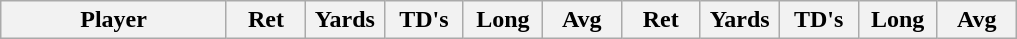<table class="wikitable sortable">
<tr>
<th bgcolor="#DDDDFF" width="20%">Player</th>
<th bgcolor="#DDDDFF" width="7%">Ret</th>
<th bgcolor="#DDDDFF" width="7%">Yards</th>
<th bgcolor="#DDDDFF" width="7%">TD's</th>
<th bgcolor="#DDDDFF" width="7%">Long</th>
<th bgcolor="#DDDDFF" width="7%">Avg</th>
<th bgcolor="#DDDDFF" width="7%">Ret</th>
<th bgcolor="#DDDDFF" width="7%">Yards</th>
<th bgcolor="#DDDDFF" width="7%">TD's</th>
<th bgcolor="#DDDDFF" width="7%">Long</th>
<th bgcolor="#DDDDFF" width="7%">Avg</th>
</tr>
</table>
